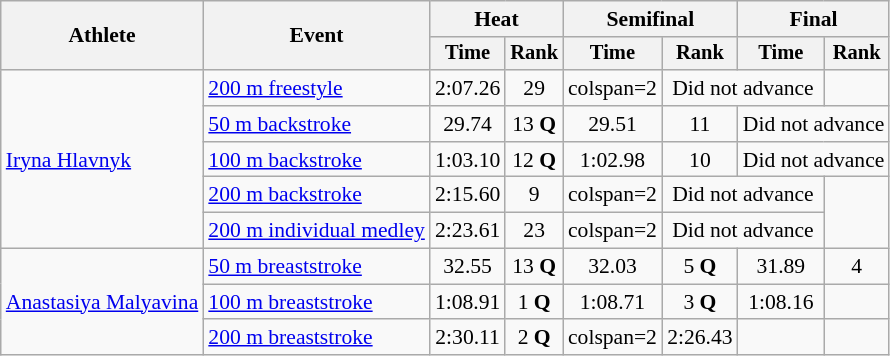<table class=wikitable style="font-size:90%">
<tr>
<th rowspan=2>Athlete</th>
<th rowspan=2>Event</th>
<th colspan="2">Heat</th>
<th colspan="2">Semifinal</th>
<th colspan="2">Final</th>
</tr>
<tr style="font-size:95%">
<th>Time</th>
<th>Rank</th>
<th>Time</th>
<th>Rank</th>
<th>Time</th>
<th>Rank</th>
</tr>
<tr align=center>
<td align=left rowspan=5><a href='#'>Iryna Hlavnyk</a></td>
<td align=left><a href='#'>200 m freestyle</a></td>
<td>2:07.26</td>
<td>29</td>
<td>colspan=2 </td>
<td colspan=2>Did not advance</td>
</tr>
<tr align=center>
<td align=left><a href='#'>50 m backstroke</a></td>
<td>29.74</td>
<td>13 <strong>Q</strong></td>
<td>29.51</td>
<td>11</td>
<td colspan=2>Did not advance</td>
</tr>
<tr align=center>
<td align=left><a href='#'>100 m backstroke</a></td>
<td>1:03.10</td>
<td>12 <strong>Q</strong></td>
<td>1:02.98</td>
<td>10</td>
<td colspan=2>Did not advance</td>
</tr>
<tr align=center>
<td align=left><a href='#'>200 m backstroke</a></td>
<td>2:15.60</td>
<td>9</td>
<td>colspan=2 </td>
<td colspan=2>Did not advance</td>
</tr>
<tr align=center>
<td align=left><a href='#'>200 m individual medley</a></td>
<td>2:23.61</td>
<td>23</td>
<td>colspan=2 </td>
<td colspan=2>Did not advance</td>
</tr>
<tr align=center>
<td align=left rowspan=3><a href='#'>Anastasiya Malyavina</a></td>
<td align=left><a href='#'>50 m breaststroke</a></td>
<td>32.55</td>
<td>13 <strong>Q</strong></td>
<td>32.03</td>
<td>5 <strong>Q</strong></td>
<td>31.89</td>
<td>4</td>
</tr>
<tr align=center>
<td align=left><a href='#'>100 m breaststroke</a></td>
<td>1:08.91</td>
<td>1 <strong>Q</strong></td>
<td>1:08.71</td>
<td>3 <strong>Q</strong></td>
<td>1:08.16</td>
<td></td>
</tr>
<tr align=center>
<td align=left><a href='#'>200 m breaststroke</a></td>
<td>2:30.11</td>
<td>2 <strong>Q	</strong></td>
<td>colspan=2 </td>
<td>2:26.43</td>
<td></td>
</tr>
</table>
